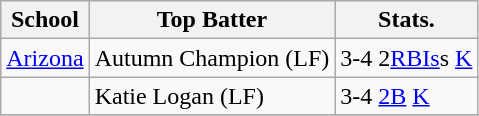<table class="wikitable">
<tr>
<th>School</th>
<th>Top Batter</th>
<th>Stats.</th>
</tr>
<tr>
<td><a href='#'>Arizona</a></td>
<td>Autumn Champion (LF)</td>
<td>3-4  2<a href='#'>RBIs</a>s  <a href='#'>K</a></td>
</tr>
<tr>
<td></td>
<td>Katie Logan (LF)</td>
<td>3-4  <a href='#'>2B</a>  <a href='#'>K</a></td>
</tr>
<tr>
</tr>
</table>
